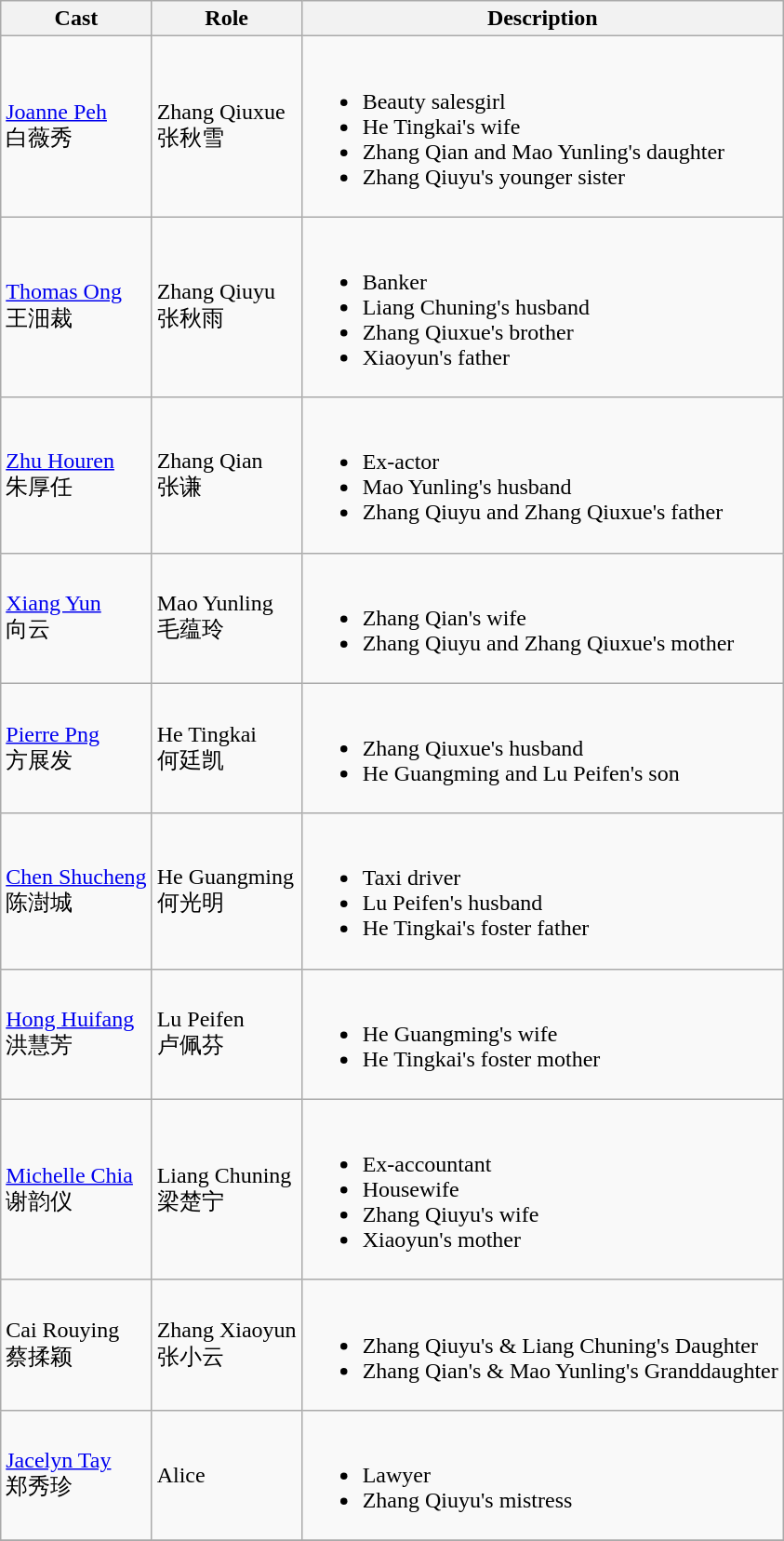<table class="wikitable">
<tr>
<th>Cast</th>
<th>Role</th>
<th>Description</th>
</tr>
<tr>
<td><a href='#'>Joanne Peh</a> <br>白薇秀</td>
<td>Zhang Qiuxue <br>张秋雪</td>
<td><br><ul><li>Beauty salesgirl</li><li>He Tingkai's wife</li><li>Zhang Qian and Mao Yunling's daughter</li><li>Zhang Qiuyu's younger sister</li></ul></td>
</tr>
<tr>
<td><a href='#'>Thomas Ong</a> <br>王沺裁</td>
<td>Zhang Qiuyu <br>张秋雨</td>
<td><br><ul><li>Banker</li><li>Liang Chuning's husband</li><li>Zhang Qiuxue's brother</li><li>Xiaoyun's father</li></ul></td>
</tr>
<tr>
<td><a href='#'>Zhu Houren</a> <br>朱厚任</td>
<td>Zhang Qian <br>张谦</td>
<td><br><ul><li>Ex-actor</li><li>Mao Yunling's husband</li><li>Zhang Qiuyu and Zhang Qiuxue's father</li></ul></td>
</tr>
<tr>
<td><a href='#'>Xiang Yun</a><br>向云</td>
<td>Mao Yunling <br>毛蕴玲</td>
<td><br><ul><li>Zhang Qian's wife</li><li>Zhang Qiuyu and Zhang Qiuxue's mother</li></ul></td>
</tr>
<tr>
<td><a href='#'>Pierre Png</a><br>方展发</td>
<td>He Tingkai <br>何廷凯</td>
<td><br><ul><li>Zhang Qiuxue's husband</li><li>He Guangming and Lu Peifen's son</li></ul></td>
</tr>
<tr>
<td><a href='#'>Chen Shucheng</a> <br>陈澍城</td>
<td>He Guangming <br>何光明</td>
<td><br><ul><li>Taxi driver</li><li>Lu Peifen's husband</li><li>He Tingkai's foster father</li></ul></td>
</tr>
<tr>
<td><a href='#'>Hong Huifang</a> <br>洪慧芳</td>
<td>Lu Peifen <br>卢佩芬</td>
<td><br><ul><li>He Guangming's wife</li><li>He Tingkai's foster mother</li></ul></td>
</tr>
<tr>
<td><a href='#'>Michelle Chia</a> <br>谢韵仪</td>
<td>Liang Chuning <br>梁楚宁</td>
<td><br><ul><li>Ex-accountant</li><li>Housewife</li><li>Zhang Qiuyu's wife</li><li>Xiaoyun's mother</li></ul></td>
</tr>
<tr>
<td>Cai Rouying <br> 蔡揉颖</td>
<td>Zhang Xiaoyun <br> 张小云</td>
<td><br><ul><li>Zhang Qiuyu's & Liang Chuning's Daughter</li><li>Zhang Qian's & Mao Yunling's Granddaughter</li></ul></td>
</tr>
<tr>
<td><a href='#'>Jacelyn Tay</a><br>郑秀珍</td>
<td>Alice</td>
<td><br><ul><li>Lawyer</li><li>Zhang Qiuyu's mistress</li></ul></td>
</tr>
<tr>
</tr>
</table>
